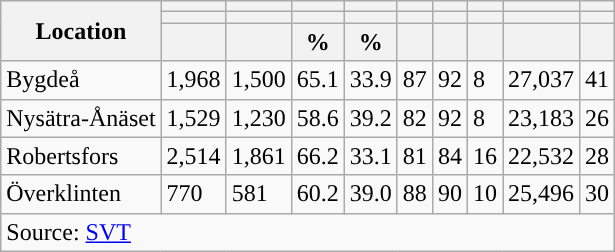<table role="presentation" class="wikitable sortable mw-collapsible">
<tr>
<th rowspan="3">Location</th>
<th></th>
<th></th>
<th></th>
<th></th>
<th></th>
<th></th>
<th></th>
<th></th>
<th></th>
</tr>
<tr>
<th></th>
<th></th>
<th style="background:"></th>
<th style="background:"></th>
<th></th>
<th></th>
<th></th>
<th></th>
<th></th>
</tr>
<tr>
<th data-sort-type="number"></th>
<th data-sort-type="number"></th>
<th data-sort-type="number">%</th>
<th data-sort-type="number">%</th>
<th data-sort-type="number"></th>
<th data-sort-type="number"></th>
<th data-sort-type="number"></th>
<th data-sort-type="number"></th>
<th data-sort-type="number"></th>
</tr>
<tr>
<td align="left">Bygdeå</td>
<td>1,968</td>
<td>1,500</td>
<td>65.1</td>
<td>33.9</td>
<td>87</td>
<td>92</td>
<td>8</td>
<td>27,037</td>
<td>41</td>
</tr>
<tr>
<td align="left">Nysätra-Ånäset</td>
<td>1,529</td>
<td>1,230</td>
<td>58.6</td>
<td>39.2</td>
<td>82</td>
<td>92</td>
<td>8</td>
<td>23,183</td>
<td>26</td>
</tr>
<tr>
<td align="left">Robertsfors</td>
<td>2,514</td>
<td>1,861</td>
<td>66.2</td>
<td>33.1</td>
<td>81</td>
<td>84</td>
<td>16</td>
<td>22,532</td>
<td>28</td>
</tr>
<tr>
<td align="left">Överklinten</td>
<td>770</td>
<td>581</td>
<td>60.2</td>
<td>39.0</td>
<td>88</td>
<td>90</td>
<td>10</td>
<td>25,496</td>
<td>30</td>
</tr>
<tr>
<td colspan="10" align="left">Source: <a href='#'>SVT</a></td>
</tr>
</table>
